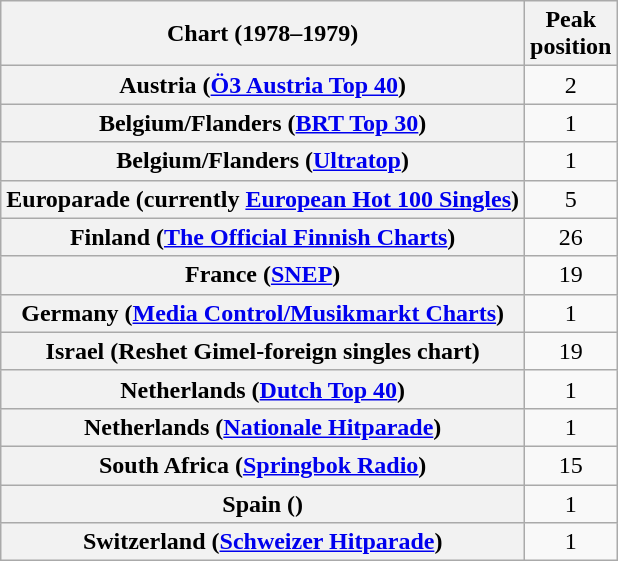<table class="wikitable sortable plainrowheaders" style="text-align:center">
<tr>
<th>Chart (1978–1979)</th>
<th>Peak<br>position</th>
</tr>
<tr>
<th scope="row">Austria (<a href='#'>Ö3 Austria Top 40</a>)</th>
<td>2</td>
</tr>
<tr>
<th scope="row">Belgium/Flanders (<a href='#'>BRT Top 30</a>)</th>
<td>1</td>
</tr>
<tr>
<th scope="row">Belgium/Flanders (<a href='#'>Ultratop</a>)</th>
<td>1</td>
</tr>
<tr>
<th scope="row">Europarade (currently <a href='#'>European Hot 100 Singles</a>)</th>
<td>5</td>
</tr>
<tr>
<th scope="row">Finland (<a href='#'>The Official Finnish Charts</a>)</th>
<td>26</td>
</tr>
<tr>
<th scope="row">France (<a href='#'>SNEP</a>)</th>
<td>19</td>
</tr>
<tr>
<th scope="row">Germany (<a href='#'>Media Control/Musikmarkt Charts</a>)</th>
<td>1</td>
</tr>
<tr>
<th scope="row">Israel (Reshet Gimel-foreign singles chart)</th>
<td>19</td>
</tr>
<tr>
<th scope="row">Netherlands (<a href='#'>Dutch Top 40</a>)</th>
<td>1</td>
</tr>
<tr>
<th scope="row">Netherlands (<a href='#'>Nationale Hitparade</a>)</th>
<td>1</td>
</tr>
<tr>
<th scope="row">South Africa (<a href='#'>Springbok Radio</a>)</th>
<td>15</td>
</tr>
<tr>
<th scope="row">Spain ()</th>
<td>1</td>
</tr>
<tr>
<th scope="row">Switzerland (<a href='#'>Schweizer Hitparade</a>)</th>
<td>1</td>
</tr>
</table>
